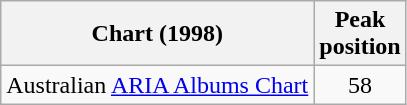<table class="wikitable">
<tr>
<th>Chart (1998)</th>
<th>Peak <br>position</th>
</tr>
<tr>
<td>Australian <a href='#'>ARIA Albums Chart</a></td>
<td align="center">58</td>
</tr>
</table>
